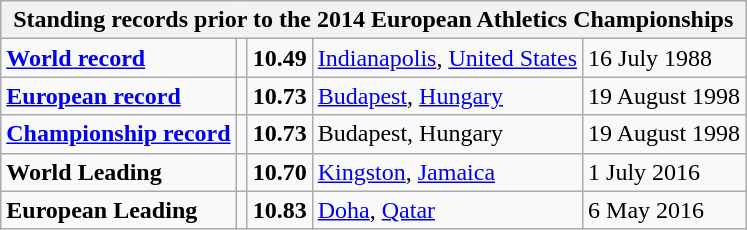<table class="wikitable">
<tr>
<th colspan="5">Standing records prior to the 2014 European Athletics Championships</th>
</tr>
<tr>
<td><strong><a href='#'>World record</a></strong></td>
<td></td>
<td><strong>10.49</strong></td>
<td><a href='#'>Indianapolis</a>, <a href='#'>United States</a></td>
<td>16 July 1988</td>
</tr>
<tr>
<td><strong><a href='#'>European record</a></strong></td>
<td></td>
<td><strong>10.73</strong></td>
<td><a href='#'>Budapest</a>, <a href='#'>Hungary</a></td>
<td>19 August 1998</td>
</tr>
<tr>
<td><strong><a href='#'>Championship record</a></strong></td>
<td></td>
<td><strong>10.73</strong></td>
<td>Budapest, Hungary</td>
<td>19 August 1998</td>
</tr>
<tr>
<td><strong>World Leading</strong></td>
<td></td>
<td><strong>10.70</strong></td>
<td><a href='#'>Kingston</a>, <a href='#'>Jamaica</a></td>
<td>1 July 2016</td>
</tr>
<tr>
<td><strong>European Leading</strong></td>
<td></td>
<td><strong>10.83</strong></td>
<td><a href='#'>Doha</a>, <a href='#'>Qatar</a></td>
<td>6 May 2016</td>
</tr>
</table>
